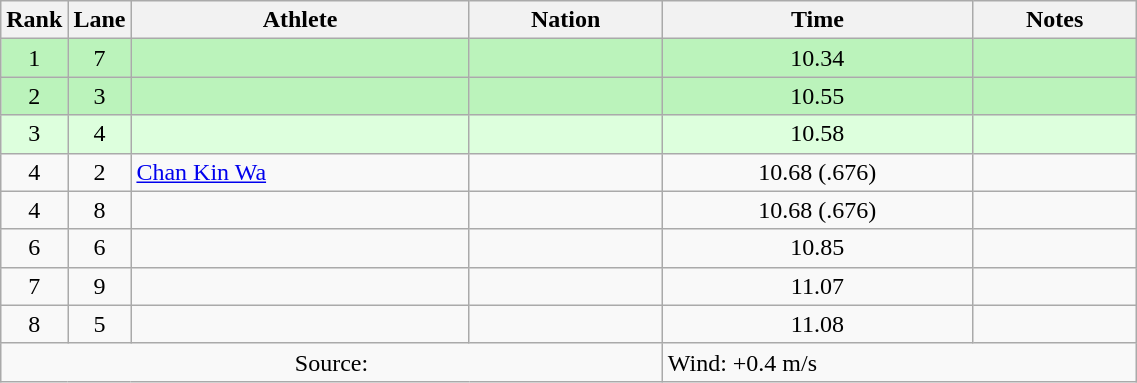<table class="wikitable sortable" style="text-align:center;width: 60%;">
<tr>
<th scope="col" style="width: 10px;">Rank</th>
<th scope="col" style="width: 10px;">Lane</th>
<th scope="col">Athlete</th>
<th scope="col">Nation</th>
<th scope="col">Time</th>
<th scope="col">Notes</th>
</tr>
<tr bgcolor=bbf3bb>
<td>1</td>
<td>7</td>
<td align=left></td>
<td align=left></td>
<td>10.34</td>
<td></td>
</tr>
<tr bgcolor=bbf3bb>
<td>2</td>
<td>3</td>
<td align=left></td>
<td align=left></td>
<td>10.55</td>
<td></td>
</tr>
<tr bgcolor=ddffdd>
<td>3</td>
<td>4</td>
<td align=left></td>
<td align=left></td>
<td>10.58</td>
<td></td>
</tr>
<tr>
<td>4</td>
<td>2</td>
<td align=left><a href='#'>Chan Kin Wa</a></td>
<td align=left></td>
<td>10.68 (.676)</td>
<td></td>
</tr>
<tr>
<td>4</td>
<td>8</td>
<td align=left></td>
<td align=left></td>
<td>10.68 (.676)</td>
<td></td>
</tr>
<tr>
<td>6</td>
<td>6</td>
<td align=left></td>
<td align=left></td>
<td>10.85</td>
<td></td>
</tr>
<tr>
<td>7</td>
<td>9</td>
<td align=left></td>
<td align=left></td>
<td>11.07</td>
<td></td>
</tr>
<tr>
<td>8</td>
<td>5</td>
<td align=left></td>
<td align=left></td>
<td>11.08</td>
<td></td>
</tr>
<tr class="sortbottom">
<td colspan="4">Source:</td>
<td colspan="2" style="text-align:left;">Wind: +0.4 m/s</td>
</tr>
</table>
